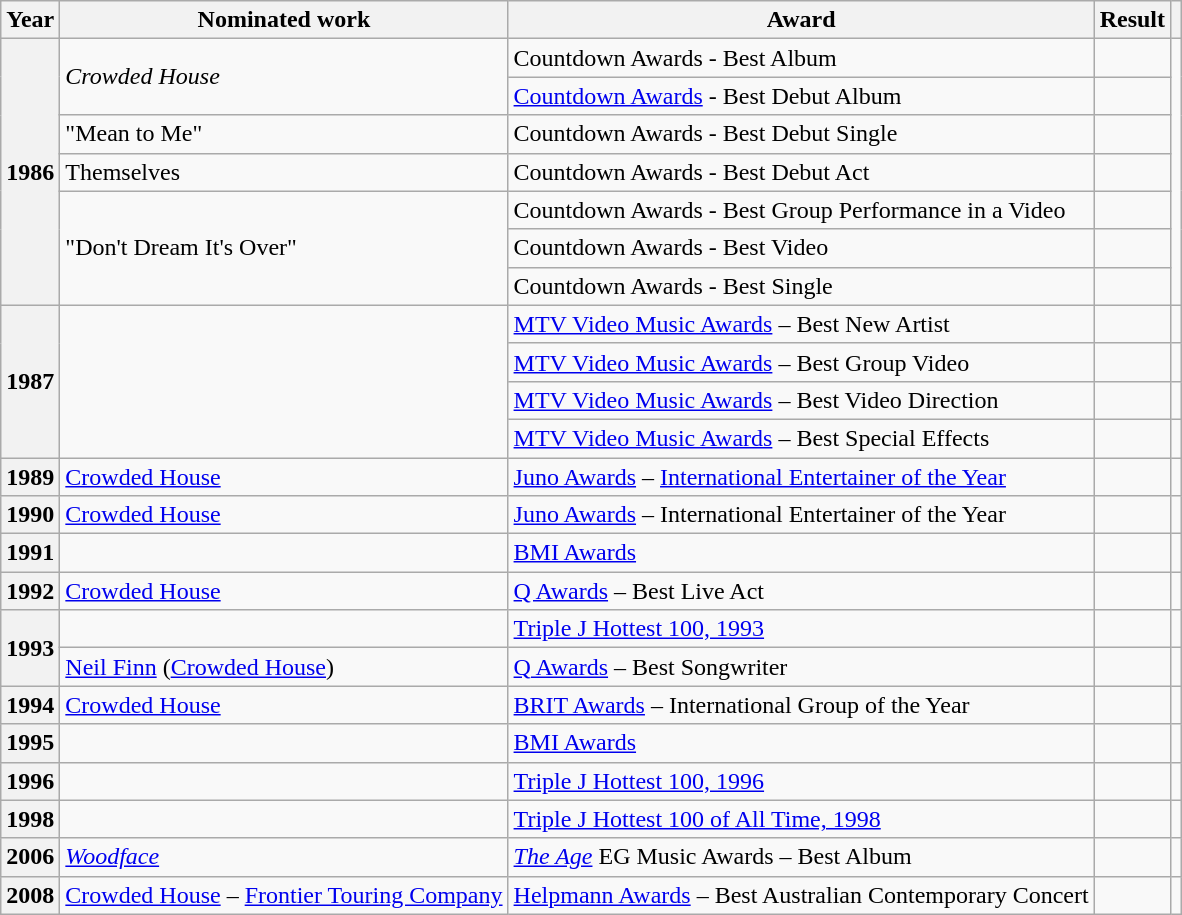<table class="wikitable sortable plainrowheaders">
<tr>
<th scope="col">Year</th>
<th scope="col">Nominated work</th>
<th scope="col">Award</th>
<th scope="col">Result</th>
<th scope="col" class="unsortable"></th>
</tr>
<tr>
<th scope="row" rowspan="7">1986</th>
<td rowspan="2"><em>Crowded House</em></td>
<td>Countdown Awards - Best Album</td>
<td></td>
<td scope="row" rowspan="7"></td>
</tr>
<tr>
<td><a href='#'>Countdown Awards</a> - Best Debut Album</td>
<td></td>
</tr>
<tr>
<td>"Mean to Me"</td>
<td>Countdown Awards - Best Debut Single</td>
<td></td>
</tr>
<tr>
<td>Themselves</td>
<td>Countdown Awards - Best Debut Act</td>
<td></td>
</tr>
<tr>
<td rowspan="3">"Don't Dream It's Over"</td>
<td>Countdown Awards - Best Group Performance in a Video</td>
<td></td>
</tr>
<tr>
<td>Countdown Awards - Best Video</td>
<td></td>
</tr>
<tr>
<td>Countdown Awards - Best Single</td>
<td></td>
</tr>
<tr>
<th scope="row" rowspan="4">1987</th>
<td rowspan="4"></td>
<td><a href='#'>MTV Video Music Awards</a> – Best New Artist</td>
<td></td>
<td align="center"></td>
</tr>
<tr>
<td><a href='#'>MTV Video Music Awards</a> – Best Group Video</td>
<td></td>
<td align="center"></td>
</tr>
<tr>
<td><a href='#'>MTV Video Music Awards</a> – Best Video Direction</td>
<td></td>
<td align="center"></td>
</tr>
<tr>
<td><a href='#'>MTV Video Music Awards</a> – Best Special Effects</td>
<td></td>
<td align="center"></td>
</tr>
<tr>
<th scope="row">1989</th>
<td><a href='#'>Crowded House</a></td>
<td><a href='#'>Juno Awards</a> – <a href='#'>International Entertainer of the Year</a></td>
<td></td>
<td align="center"></td>
</tr>
<tr>
<th scope="row">1990</th>
<td><a href='#'>Crowded House</a></td>
<td><a href='#'>Juno Awards</a> – International Entertainer of the Year</td>
<td></td>
<td align="center"></td>
</tr>
<tr>
<th scope="row">1991</th>
<td></td>
<td><a href='#'>BMI Awards</a></td>
<td></td>
<td align="center"></td>
</tr>
<tr>
<th scope="row">1992</th>
<td><a href='#'>Crowded House</a></td>
<td><a href='#'>Q Awards</a> – Best Live Act</td>
<td></td>
<td align="center"><br></td>
</tr>
<tr>
<th scope="row" rowspan="2">1993</th>
<td></td>
<td><a href='#'>Triple J Hottest 100, 1993</a></td>
<td></td>
<td align="center"></td>
</tr>
<tr>
<td><a href='#'>Neil Finn</a> (<a href='#'>Crowded House</a>)</td>
<td><a href='#'>Q Awards</a> – Best Songwriter</td>
<td></td>
<td align="center"></td>
</tr>
<tr>
<th scope="row">1994</th>
<td><a href='#'>Crowded House</a></td>
<td><a href='#'>BRIT Awards</a> – International Group of the Year</td>
<td></td>
<td align="center"></td>
</tr>
<tr>
<th scope="row">1995</th>
<td></td>
<td><a href='#'>BMI Awards</a></td>
<td></td>
<td align="center"></td>
</tr>
<tr>
<th scope="row">1996</th>
<td></td>
<td><a href='#'>Triple J Hottest 100, 1996</a></td>
<td></td>
<td align="center"></td>
</tr>
<tr>
<th scope="row">1998</th>
<td></td>
<td><a href='#'>Triple J Hottest 100 of All Time, 1998</a></td>
<td></td>
<td align="center"></td>
</tr>
<tr>
<th scope="row">2006</th>
<td><em><a href='#'>Woodface</a></em></td>
<td><em><a href='#'>The Age</a></em> EG Music Awards – Best Album</td>
<td></td>
<td align="center"></td>
</tr>
<tr>
<th scope="row">2008</th>
<td><a href='#'>Crowded House</a> – <a href='#'>Frontier Touring Company</a></td>
<td><a href='#'>Helpmann Awards</a> – Best Australian Contemporary Concert</td>
<td></td>
<td align="center"></td>
</tr>
</table>
